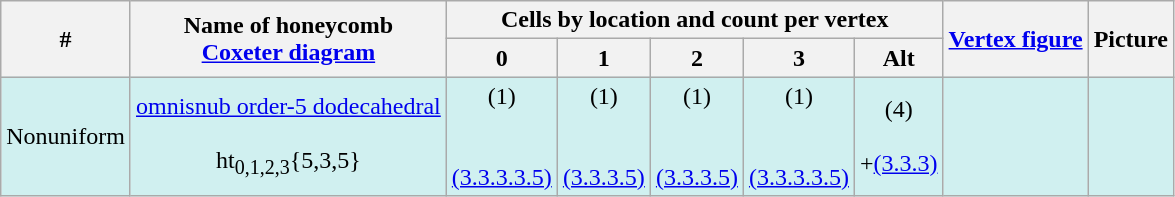<table class=wikitable>
<tr>
<th rowspan=2>#</th>
<th rowspan=2>Name of honeycomb<br><a href='#'>Coxeter diagram</a></th>
<th colspan=5>Cells by location and count per vertex</th>
<th rowspan=2><a href='#'>Vertex figure</a></th>
<th rowspan=2>Picture</th>
</tr>
<tr>
<th>0<br></th>
<th>1<br></th>
<th>2<br></th>
<th>3<br></th>
<th>Alt</th>
</tr>
<tr BGCOLOR="#d0f0f0" align=center>
<td>Nonuniform</td>
<td><a href='#'>omnisnub order-5 dodecahedral</a><br><br>ht<sub>0,1,2,3</sub>{5,3,5}</td>
<td>(1)<br><br><br><a href='#'>(3.3.3.3.5)</a></td>
<td>(1)<br><br><br><a href='#'>(3.3.3.5)</a></td>
<td>(1)<br><br><br><a href='#'>(3.3.3.5)</a></td>
<td>(1)<br><br><br><a href='#'>(3.3.3.3.5)</a></td>
<td>(4)<br><br>+<a href='#'>(3.3.3)</a></td>
<td></td>
<td></td>
</tr>
</table>
